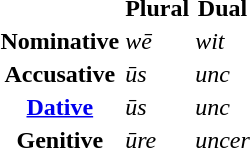<table class=" wiki table">
<tr>
<th></th>
<th>Plural</th>
<th>Dual</th>
</tr>
<tr>
<th>Nominative</th>
<td><em>wē</em></td>
<td><em>wit</em></td>
</tr>
<tr>
<th>Accusative</th>
<td><em>ūs</em></td>
<td><em>unc</em></td>
</tr>
<tr>
<th><a href='#'>Dative</a></th>
<td><em>ūs</em></td>
<td><em>unc</em></td>
</tr>
<tr>
<th>Genitive</th>
<td><em>ūre</em></td>
<td><em>uncer</em></td>
</tr>
</table>
